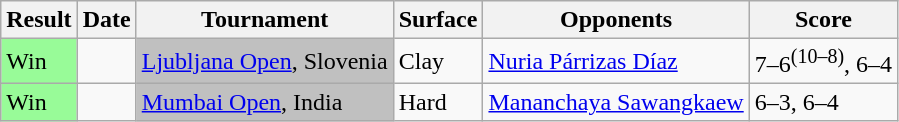<table class="sortable wikitable">
<tr>
<th>Result</th>
<th>Date</th>
<th>Tournament</th>
<th>Surface</th>
<th>Opponents</th>
<th>Score</th>
</tr>
<tr>
<td bgcolor=98FB98>Win</td>
<td><a href='#'></a></td>
<td bgcolor=silver><a href='#'>Ljubljana Open</a>, Slovenia</td>
<td>Clay</td>
<td> <a href='#'>Nuria Párrizas Díaz</a></td>
<td>7–6<sup>(10–8)</sup>, 6–4</td>
</tr>
<tr>
<td bgcolor=98FB98>Win</td>
<td><a href='#'></a></td>
<td bgcolor=silver><a href='#'>Mumbai Open</a>, India</td>
<td>Hard</td>
<td> <a href='#'>Mananchaya Sawangkaew</a></td>
<td>6–3, 6–4</td>
</tr>
</table>
